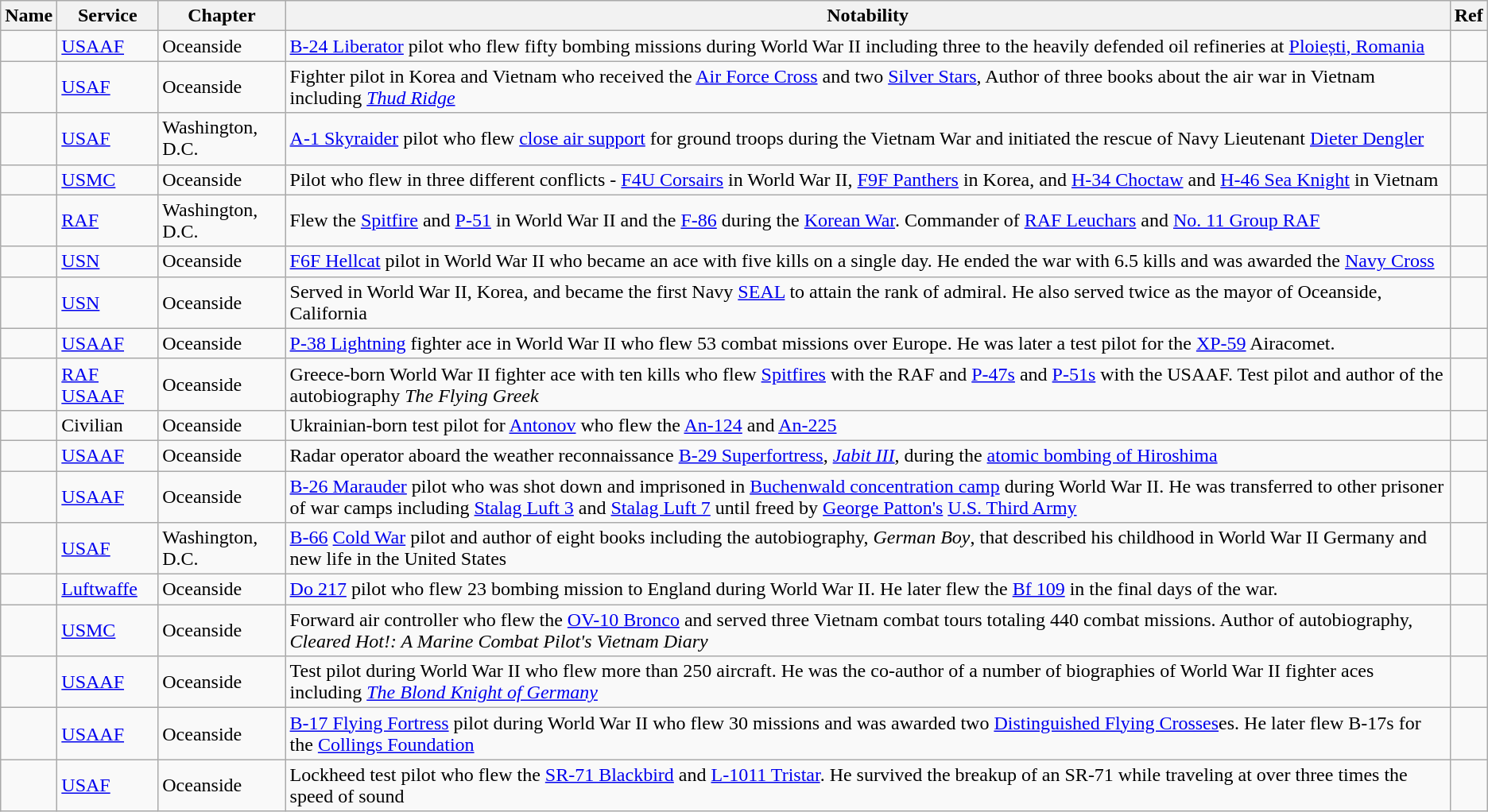<table class="wikitable sortable">
<tr>
<th>Name</th>
<th>Service</th>
<th>Chapter</th>
<th ! class="unsortable">Notability</th>
<th ! class="unsortable">Ref</th>
</tr>
<tr>
<td></td>
<td><a href='#'>USAAF</a></td>
<td>Oceanside</td>
<td><a href='#'>B-24 Liberator</a> pilot who flew fifty bombing missions during World War II including three to the heavily defended oil refineries at <a href='#'>Ploiești, Romania</a></td>
<td></td>
</tr>
<tr>
<td></td>
<td><a href='#'>USAF</a></td>
<td>Oceanside</td>
<td>Fighter pilot in Korea and Vietnam who received the <a href='#'>Air Force Cross</a> and two <a href='#'>Silver Stars</a>, Author of three books about the air war in Vietnam including <a href='#'><em>Thud Ridge</em></a></td>
<td></td>
</tr>
<tr>
<td></td>
<td><a href='#'>USAF</a></td>
<td>Washington, D.C.</td>
<td><a href='#'>A-1 Skyraider</a> pilot who flew <a href='#'>close air support</a> for ground troops during the Vietnam War and initiated the rescue of Navy Lieutenant <a href='#'>Dieter Dengler</a></td>
<td></td>
</tr>
<tr>
<td></td>
<td><a href='#'>USMC</a></td>
<td>Oceanside</td>
<td>Pilot who flew in three different conflicts - <a href='#'>F4U Corsairs</a> in World War II, <a href='#'>F9F Panthers</a> in Korea, and <a href='#'>H-34 Choctaw</a> and <a href='#'>H-46 Sea Knight</a> in Vietnam</td>
<td></td>
</tr>
<tr>
<td></td>
<td><a href='#'>RAF</a></td>
<td>Washington, D.C.</td>
<td>Flew the <a href='#'>Spitfire</a> and <a href='#'>P-51</a> in World War II and the <a href='#'>F-86</a> during the <a href='#'>Korean War</a>. Commander of <a href='#'>RAF Leuchars</a> and <a href='#'>No. 11 Group RAF</a></td>
<td></td>
</tr>
<tr>
<td></td>
<td><a href='#'>USN</a></td>
<td>Oceanside</td>
<td><a href='#'>F6F Hellcat</a> pilot in World War II who became an ace with five kills on a single day. He ended the war with 6.5 kills and was awarded the <a href='#'>Navy Cross</a></td>
<td></td>
</tr>
<tr>
<td></td>
<td><a href='#'>USN</a></td>
<td>Oceanside</td>
<td>Served in World War II, Korea, and became the first Navy <a href='#'>SEAL</a> to attain the rank of admiral. He also served twice as the mayor of Oceanside, California</td>
<td></td>
</tr>
<tr>
<td></td>
<td><a href='#'>USAAF</a></td>
<td>Oceanside</td>
<td><a href='#'>P-38 Lightning</a> fighter ace in World War II who flew 53 combat missions over Europe. He was later a test pilot for the <a href='#'>XP-59</a> Airacomet.</td>
<td></td>
</tr>
<tr>
<td></td>
<td><a href='#'>RAF</a> <a href='#'>USAAF</a></td>
<td>Oceanside</td>
<td>Greece-born World War II fighter ace with ten kills who flew <a href='#'>Spitfires</a> with the RAF and <a href='#'>P-47s</a> and <a href='#'>P-51s</a> with the USAAF. Test pilot and author of the autobiography <em>The Flying Greek</em></td>
<td></td>
</tr>
<tr>
<td></td>
<td>Civilian</td>
<td>Oceanside</td>
<td>Ukrainian-born test pilot for <a href='#'>Antonov</a> who flew the <a href='#'>An-124</a> and <a href='#'>An-225</a></td>
<td></td>
</tr>
<tr>
<td></td>
<td><a href='#'>USAAF</a></td>
<td>Oceanside</td>
<td>Radar operator aboard the weather reconnaissance <a href='#'>B-29 Superfortress</a>, <a href='#'><em>Jabit III</em></a>, during the <a href='#'>atomic bombing of Hiroshima</a></td>
<td></td>
</tr>
<tr>
<td></td>
<td><a href='#'>USAAF</a></td>
<td>Oceanside</td>
<td><a href='#'>B-26 Marauder</a> pilot who was shot down and imprisoned in <a href='#'>Buchenwald concentration camp</a> during World War II. He was transferred to other prisoner of war camps including <a href='#'>Stalag Luft 3</a> and <a href='#'>Stalag Luft 7</a> until freed by <a href='#'>George Patton's</a> <a href='#'>U.S. Third Army</a></td>
<td></td>
</tr>
<tr>
<td></td>
<td><a href='#'>USAF</a></td>
<td>Washington, D.C.</td>
<td><a href='#'>B-66</a> <a href='#'>Cold War</a> pilot and author of eight books including the autobiography, <em>German Boy</em>, that described his childhood in World War II Germany and new life in the United States</td>
<td></td>
</tr>
<tr>
<td></td>
<td><a href='#'>Luftwaffe</a></td>
<td>Oceanside</td>
<td><a href='#'>Do 217</a> pilot who flew 23 bombing mission to England during World War II. He later flew the <a href='#'>Bf 109</a> in the final days of the war.</td>
<td></td>
</tr>
<tr>
<td></td>
<td><a href='#'>USMC</a></td>
<td>Oceanside</td>
<td>Forward air controller who flew the <a href='#'>OV-10 Bronco</a> and served three Vietnam combat tours totaling 440 combat missions. Author of autobiography, <em>Cleared Hot!: A Marine Combat Pilot's Vietnam Diary</em></td>
<td></td>
</tr>
<tr>
<td></td>
<td><a href='#'>USAAF</a></td>
<td>Oceanside</td>
<td>Test pilot during World War II who flew more than 250 aircraft. He was the co-author of a number of biographies of World War II fighter aces including <em><a href='#'>The Blond Knight of Germany</a></em></td>
<td></td>
</tr>
<tr>
<td></td>
<td><a href='#'>USAAF</a></td>
<td>Oceanside</td>
<td><a href='#'>B-17 Flying Fortress</a> pilot during World War II who flew 30 missions  and was awarded two <a href='#'>Distinguished Flying Crosses</a>es. He later flew B-17s for the <a href='#'>Collings Foundation</a></td>
<td></td>
</tr>
<tr>
<td></td>
<td><a href='#'>USAF</a></td>
<td>Oceanside</td>
<td>Lockheed test pilot who flew the <a href='#'>SR-71 Blackbird</a> and <a href='#'>L-1011 Tristar</a>. He survived the breakup of an SR-71 while traveling at over three times the speed of sound</td>
<td></td>
</tr>
</table>
